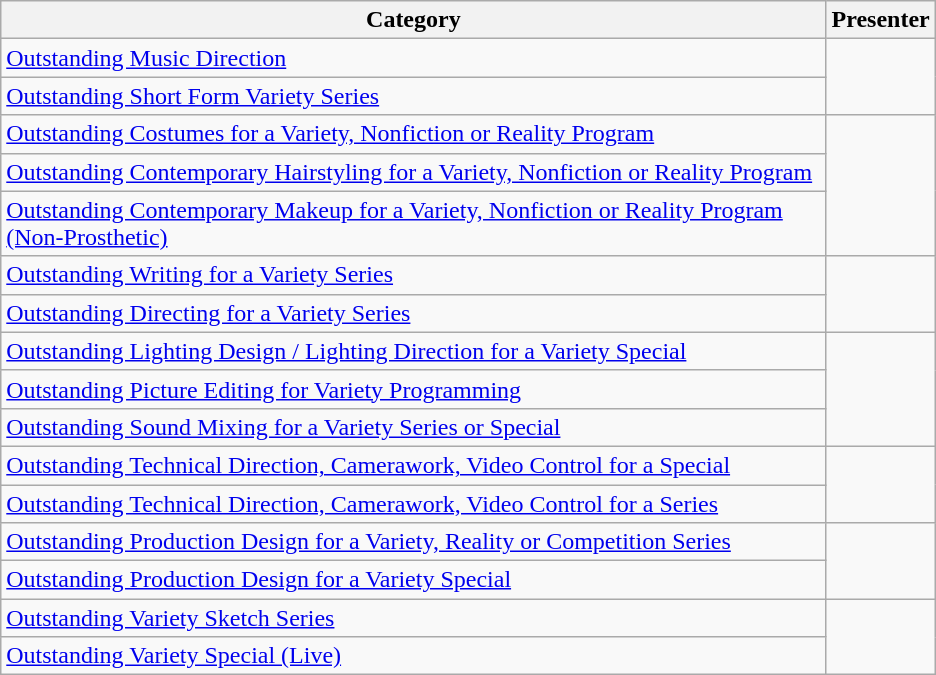<table class="wikitable sortable" style="max-width:39em">
<tr>
<th scope="col">Category</th>
<th scope="col">Presenter</th>
</tr>
<tr>
<td><a href='#'>Outstanding Music Direction</a></td>
<td rowspan="2"></td>
</tr>
<tr>
<td><a href='#'>Outstanding Short Form Variety Series</a></td>
</tr>
<tr>
<td><a href='#'>Outstanding Costumes for a Variety, Nonfiction or Reality Program</a></td>
<td rowspan="3"></td>
</tr>
<tr>
<td><a href='#'>Outstanding Contemporary Hairstyling for a Variety, Nonfiction or Reality Program</a></td>
</tr>
<tr>
<td><a href='#'>Outstanding Contemporary Makeup for a Variety, Nonfiction or Reality Program (Non-Prosthetic)</a></td>
</tr>
<tr>
<td><a href='#'>Outstanding Writing for a Variety Series</a></td>
<td rowspan="2"></td>
</tr>
<tr>
<td><a href='#'>Outstanding Directing for a Variety Series</a></td>
</tr>
<tr>
<td><a href='#'>Outstanding Lighting Design / Lighting Direction for a Variety Special</a></td>
<td rowspan="3"></td>
</tr>
<tr>
<td><a href='#'>Outstanding Picture Editing for Variety Programming</a></td>
</tr>
<tr>
<td><a href='#'>Outstanding Sound Mixing for a Variety Series or Special</a></td>
</tr>
<tr>
<td><a href='#'>Outstanding Technical Direction, Camerawork, Video Control for a Special</a></td>
<td rowspan="2"></td>
</tr>
<tr>
<td><a href='#'>Outstanding Technical Direction, Camerawork, Video Control for a Series</a></td>
</tr>
<tr>
<td><a href='#'>Outstanding Production Design for a Variety, Reality or Competition Series</a></td>
<td rowspan="2"></td>
</tr>
<tr>
<td><a href='#'>Outstanding Production Design for a Variety Special</a></td>
</tr>
<tr>
<td><a href='#'>Outstanding Variety Sketch Series</a></td>
<td rowspan="2"></td>
</tr>
<tr>
<td><a href='#'>Outstanding Variety Special (Live)</a></td>
</tr>
</table>
